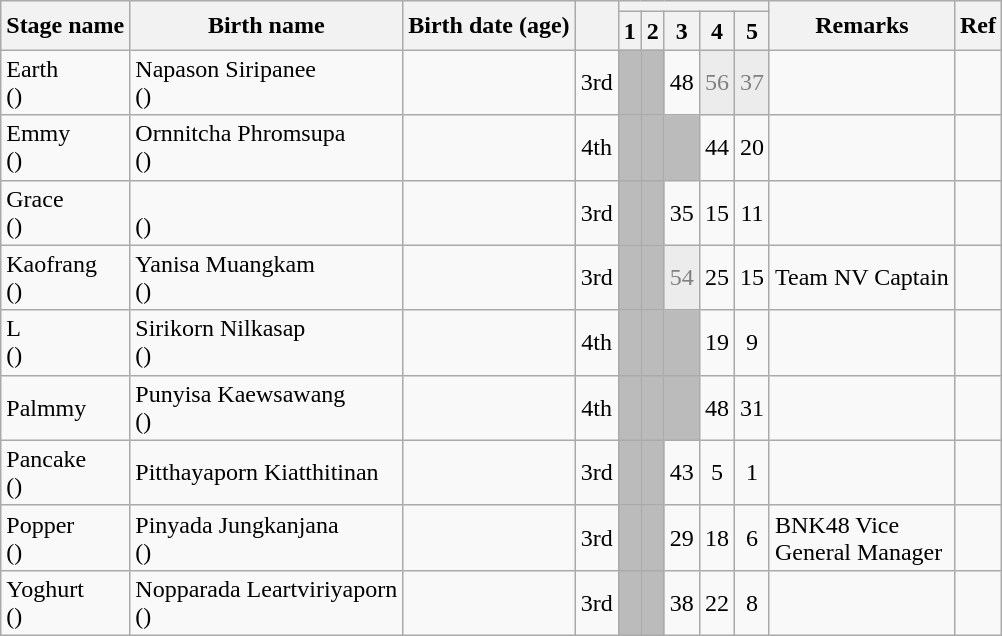<table class="wikitable sortable" style="text-align:left;">
<tr>
<th rowspan="2">Stage name</th>
<th rowspan="2">Birth name</th>
<th rowspan="2">Birth date (age)</th>
<th rowspan="2"></th>
<th colspan="5" class="unsortable"></th>
<th rowspan="2">Remarks</th>
<th rowspan="2">Ref</th>
</tr>
<tr style="vertical-align:top;">
<th data-sort-type="number">1</th>
<th data-sort-type="number">2</th>
<th data-sort-type="number">3</th>
<th data-sort-type="number">4</th>
<th data-sort-type="number">5</th>
</tr>
<tr>
<td>Earth<br>()</td>
<td>Napason Siripanee<br>()</td>
<td></td>
<td style="text-align:center;">3rd</td>
<td style="background:#bbb;"> </td>
<td style="background:#bbb;"> </td>
<td style="text-align:center;">48</td>
<td style="background:#ececec; text-align:center; color:gray;"> 56</td>
<td style="background:#ececec; text-align:center; color:gray;"> 37</td>
<td></td>
<td></td>
</tr>
<tr>
<td>Emmy<br>()</td>
<td>Ornnitcha Phromsupa<br>()</td>
<td></td>
<td style="text-align:center;">4th</td>
<td style="background:#bbb;"> </td>
<td style="background:#bbb;"> </td>
<td style="background:#bbb;"> </td>
<td style="text-align:center;">44</td>
<td style="text-align:center;">20</td>
<td></td>
<td></td>
</tr>
<tr>
<td>Grace<br>()</td>
<td><br>()</td>
<td></td>
<td style="text-align:center;">3rd</td>
<td style="background:#bbb;"> </td>
<td style="background:#bbb;"> </td>
<td style="text-align:center;">35</td>
<td style="text-align:center;">15</td>
<td style="text-align:center;">11</td>
<td></td>
<td></td>
</tr>
<tr>
<td>Kaofrang<br>()</td>
<td>Yanisa Muangkam<br>()</td>
<td></td>
<td style="text-align:center;">3rd</td>
<td style="background:#bbb;"> </td>
<td style="background:#bbb;"> </td>
<td style="background:#ececec; text-align:center; color:gray;"> 54</td>
<td style="text-align:center;">25</td>
<td style="text-align:center;">15</td>
<td>Team NV Captain</td>
<td></td>
</tr>
<tr>
<td>L<br>()</td>
<td>Sirikorn Nilkasap<br>()</td>
<td></td>
<td style="text-align:center;">4th</td>
<td style="background:#bbb;"> </td>
<td style="background:#bbb;"> </td>
<td style="background:#bbb;"> </td>
<td style="text-align:center;">19</td>
<td style="text-align:center;">9</td>
<td></td>
<td></td>
</tr>
<tr>
<td>Palmmy<br></td>
<td>Punyisa Kaewsawang<br>()</td>
<td></td>
<td style="text-align:center;">4th</td>
<td style="background:#bbb;"> </td>
<td style="background:#bbb;"> </td>
<td style="background:#bbb;"> </td>
<td style="text-align:center;">48</td>
<td style="text-align:center;">31</td>
<td></td>
<td></td>
</tr>
<tr>
<td>Pancake<br>()</td>
<td>Pitthayaporn Kiatthitinan<br></td>
<td></td>
<td style="text-align:center;">3rd</td>
<td style="background:#bbb;"> </td>
<td style="background:#bbb;"> </td>
<td style="text-align:center;">43</td>
<td style="text-align:center;">5</td>
<td style="text-align:center;">1</td>
<td></td>
<td></td>
</tr>
<tr>
<td>Popper<br>()</td>
<td>Pinyada Jungkanjana<br>()</td>
<td></td>
<td style="text-align:center;">3rd</td>
<td style="background:#bbb;"> </td>
<td style="background:#bbb;"> </td>
<td style="text-align:center;">29</td>
<td style="text-align:center;">18</td>
<td style="text-align:center;">6</td>
<td>BNK48 Vice<br>General Manager</td>
<td></td>
</tr>
<tr>
<td>Yoghurt<br>()</td>
<td>Nopparada Leartviriyaporn<br>()</td>
<td></td>
<td style="text-align:center;">3rd</td>
<td style="background:#bbb;"> </td>
<td style="background:#bbb;"> </td>
<td style="text-align:center;">38</td>
<td style="text-align:center;">22</td>
<td style="text-align:center;">8</td>
<td></td>
<td></td>
</tr>
</table>
